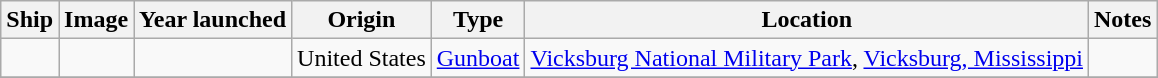<table class="wikitable sortable">
<tr>
<th>Ship</th>
<th>Image</th>
<th>Year launched</th>
<th>Origin</th>
<th>Type</th>
<th>Location</th>
<th>Notes</th>
</tr>
<tr>
<td data-sort-value=Cairo></td>
<td></td>
<td></td>
<td> United States</td>
<td><a href='#'>Gunboat</a></td>
<td><a href='#'>Vicksburg National Military Park</a>, <a href='#'>Vicksburg, Mississippi</a><br></td>
<td></td>
</tr>
<tr>
</tr>
</table>
